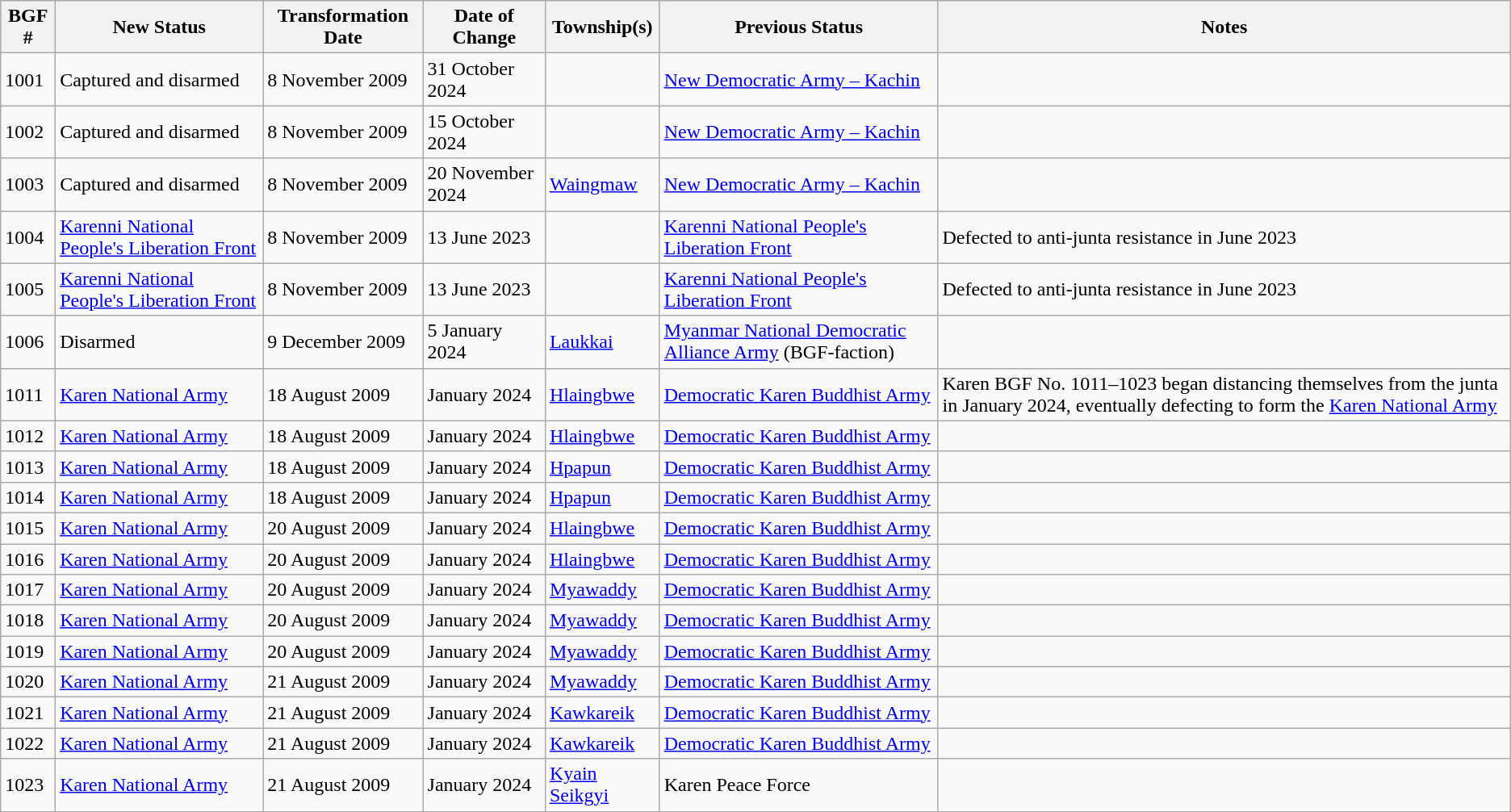<table class="wikitable sortable">
<tr>
<th>BGF #</th>
<th>New Status</th>
<th>Transformation Date</th>
<th>Date of Change</th>
<th>Township(s)</th>
<th>Previous Status</th>
<th>Notes</th>
</tr>
<tr>
<td>1001</td>
<td>Captured and disarmed</td>
<td>8 November 2009</td>
<td>31 October 2024</td>
<td></td>
<td> <a href='#'>New Democratic Army – Kachin</a></td>
<td></td>
</tr>
<tr>
<td>1002</td>
<td>Captured and disarmed</td>
<td>8 November 2009</td>
<td>15 October 2024</td>
<td></td>
<td> <a href='#'>New Democratic Army – Kachin</a></td>
<td></td>
</tr>
<tr>
<td>1003</td>
<td>Captured and disarmed</td>
<td>8 November 2009</td>
<td>20 November 2024</td>
<td><a href='#'>Waingmaw</a></td>
<td> <a href='#'>New Democratic Army – Kachin</a></td>
<td></td>
</tr>
<tr>
<td>1004</td>
<td> <a href='#'>Karenni National People's Liberation Front</a></td>
<td>8 November 2009</td>
<td>13 June 2023</td>
<td></td>
<td> <a href='#'>Karenni National People's Liberation Front</a></td>
<td>Defected to anti-junta resistance in June 2023</td>
</tr>
<tr>
<td>1005</td>
<td> <a href='#'>Karenni National People's Liberation Front</a></td>
<td>8 November 2009</td>
<td>13 June 2023</td>
<td></td>
<td> <a href='#'>Karenni National People's Liberation Front</a></td>
<td>Defected to anti-junta resistance in June 2023</td>
</tr>
<tr>
<td>1006</td>
<td>Disarmed</td>
<td>9 December 2009</td>
<td>5 January 2024</td>
<td><a href='#'>Laukkai</a></td>
<td> <a href='#'>Myanmar National Democratic Alliance Army</a> (BGF-faction)</td>
<td></td>
</tr>
<tr>
<td>1011</td>
<td> <a href='#'>Karen National Army</a></td>
<td>18 August 2009</td>
<td>January 2024</td>
<td><a href='#'>Hlaingbwe</a></td>
<td> <a href='#'>Democratic Karen Buddhist Army</a></td>
<td>Karen BGF No. 1011–1023 began distancing themselves from the junta in January 2024, eventually defecting to form the <a href='#'>Karen National Army</a></td>
</tr>
<tr>
<td>1012</td>
<td> <a href='#'>Karen National Army</a></td>
<td>18 August 2009</td>
<td>January 2024</td>
<td><a href='#'>Hlaingbwe</a></td>
<td> <a href='#'>Democratic Karen Buddhist Army</a></td>
<td></td>
</tr>
<tr>
<td>1013</td>
<td> <a href='#'>Karen National Army</a></td>
<td>18 August 2009</td>
<td>January 2024</td>
<td><a href='#'>Hpapun</a></td>
<td> <a href='#'>Democratic Karen Buddhist Army</a></td>
<td></td>
</tr>
<tr>
<td>1014</td>
<td> <a href='#'>Karen National Army</a></td>
<td>18 August 2009</td>
<td>January 2024</td>
<td><a href='#'>Hpapun</a></td>
<td> <a href='#'>Democratic Karen Buddhist Army</a></td>
<td></td>
</tr>
<tr>
<td>1015</td>
<td> <a href='#'>Karen National Army</a></td>
<td>20 August 2009</td>
<td>January 2024</td>
<td><a href='#'>Hlaingbwe</a></td>
<td> <a href='#'>Democratic Karen Buddhist Army</a></td>
<td></td>
</tr>
<tr>
<td>1016</td>
<td> <a href='#'>Karen National Army</a></td>
<td>20 August 2009</td>
<td>January 2024</td>
<td><a href='#'>Hlaingbwe</a></td>
<td> <a href='#'>Democratic Karen Buddhist Army</a></td>
<td></td>
</tr>
<tr>
<td>1017</td>
<td> <a href='#'>Karen National Army</a></td>
<td>20 August 2009</td>
<td>January 2024</td>
<td><a href='#'>Myawaddy</a></td>
<td> <a href='#'>Democratic Karen Buddhist Army</a></td>
<td></td>
</tr>
<tr>
<td>1018</td>
<td> <a href='#'>Karen National Army</a></td>
<td>20 August 2009</td>
<td>January 2024</td>
<td><a href='#'>Myawaddy</a></td>
<td> <a href='#'>Democratic Karen Buddhist Army</a></td>
<td></td>
</tr>
<tr>
<td>1019</td>
<td> <a href='#'>Karen National Army</a></td>
<td>20 August 2009</td>
<td>January 2024</td>
<td><a href='#'>Myawaddy</a></td>
<td> <a href='#'>Democratic Karen Buddhist Army</a></td>
<td></td>
</tr>
<tr>
<td>1020</td>
<td> <a href='#'>Karen National Army</a></td>
<td>21 August 2009</td>
<td>January 2024</td>
<td><a href='#'>Myawaddy</a></td>
<td> <a href='#'>Democratic Karen Buddhist Army</a></td>
<td></td>
</tr>
<tr>
<td>1021</td>
<td> <a href='#'>Karen National Army</a></td>
<td>21 August 2009</td>
<td>January 2024</td>
<td><a href='#'>Kawkareik</a></td>
<td> <a href='#'>Democratic Karen Buddhist Army</a></td>
<td></td>
</tr>
<tr>
<td>1022</td>
<td> <a href='#'>Karen National Army</a></td>
<td>21 August 2009</td>
<td>January 2024</td>
<td><a href='#'>Kawkareik</a></td>
<td> <a href='#'>Democratic Karen Buddhist Army</a></td>
<td></td>
</tr>
<tr>
<td>1023</td>
<td> <a href='#'>Karen National Army</a></td>
<td>21 August 2009</td>
<td>January 2024</td>
<td><a href='#'>Kyain Seikgyi</a></td>
<td>Karen Peace Force</td>
<td></td>
</tr>
<tr>
</tr>
</table>
